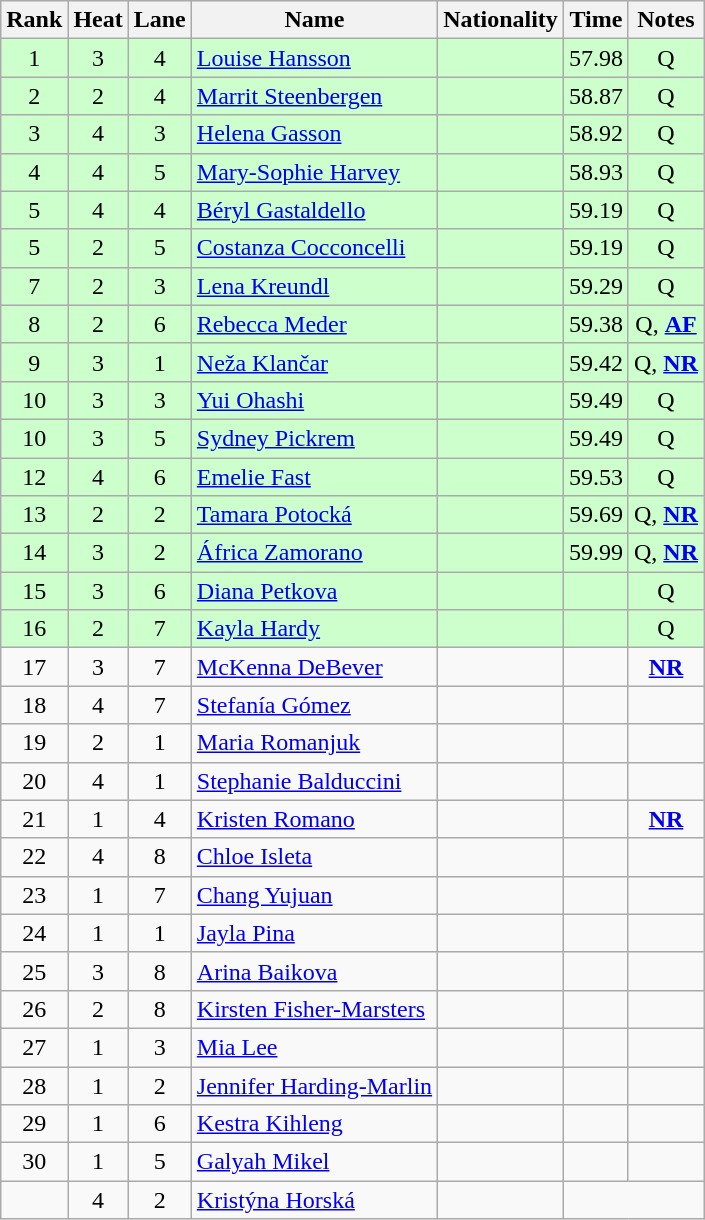<table class="wikitable sortable" style="text-align:center">
<tr>
<th>Rank</th>
<th>Heat</th>
<th>Lane</th>
<th>Name</th>
<th>Nationality</th>
<th>Time</th>
<th>Notes</th>
</tr>
<tr bgcolor=ccffcc>
<td>1</td>
<td>3</td>
<td>4</td>
<td align=left><a href='#'>Louise Hansson</a></td>
<td align=left></td>
<td>57.98</td>
<td>Q</td>
</tr>
<tr bgcolor=ccffcc>
<td>2</td>
<td>2</td>
<td>4</td>
<td align=left><a href='#'>Marrit Steenbergen</a></td>
<td align=left></td>
<td>58.87</td>
<td>Q</td>
</tr>
<tr bgcolor=ccffcc>
<td>3</td>
<td>4</td>
<td>3</td>
<td align=left><a href='#'>Helena Gasson</a></td>
<td align=left></td>
<td>58.92</td>
<td>Q</td>
</tr>
<tr bgcolor=ccffcc>
<td>4</td>
<td>4</td>
<td>5</td>
<td align=left><a href='#'>Mary-Sophie Harvey</a></td>
<td align=left></td>
<td>58.93</td>
<td>Q</td>
</tr>
<tr bgcolor=ccffcc>
<td>5</td>
<td>4</td>
<td>4</td>
<td align=left><a href='#'>Béryl Gastaldello</a></td>
<td align=left></td>
<td>59.19</td>
<td>Q</td>
</tr>
<tr bgcolor=ccffcc>
<td>5</td>
<td>2</td>
<td>5</td>
<td align=left><a href='#'>Costanza Cocconcelli</a></td>
<td align=left></td>
<td>59.19</td>
<td>Q</td>
</tr>
<tr bgcolor=ccffcc>
<td>7</td>
<td>2</td>
<td>3</td>
<td align=left><a href='#'>Lena Kreundl</a></td>
<td align=left></td>
<td>59.29</td>
<td>Q</td>
</tr>
<tr bgcolor=ccffcc>
<td>8</td>
<td>2</td>
<td>6</td>
<td align=left><a href='#'>Rebecca Meder</a></td>
<td align=left></td>
<td>59.38</td>
<td>Q, <strong><a href='#'>AF</a></strong></td>
</tr>
<tr bgcolor=ccffcc>
<td>9</td>
<td>3</td>
<td>1</td>
<td align=left><a href='#'>Neža Klančar</a></td>
<td align=left></td>
<td>59.42</td>
<td>Q, <strong><a href='#'>NR</a></strong></td>
</tr>
<tr bgcolor=ccffcc>
<td>10</td>
<td>3</td>
<td>3</td>
<td align=left><a href='#'>Yui Ohashi</a></td>
<td align=left></td>
<td>59.49</td>
<td>Q</td>
</tr>
<tr bgcolor=ccffcc>
<td>10</td>
<td>3</td>
<td>5</td>
<td align=left><a href='#'>Sydney Pickrem</a></td>
<td align=left></td>
<td>59.49</td>
<td>Q</td>
</tr>
<tr bgcolor=ccffcc>
<td>12</td>
<td>4</td>
<td>6</td>
<td align=left><a href='#'>Emelie Fast</a></td>
<td align=left></td>
<td>59.53</td>
<td>Q</td>
</tr>
<tr bgcolor=ccffcc>
<td>13</td>
<td>2</td>
<td>2</td>
<td align=left><a href='#'>Tamara Potocká</a></td>
<td align=left></td>
<td>59.69</td>
<td>Q, <strong><a href='#'>NR</a></strong></td>
</tr>
<tr bgcolor=ccffcc>
<td>14</td>
<td>3</td>
<td>2</td>
<td align=left><a href='#'>África Zamorano</a></td>
<td align=left></td>
<td>59.99</td>
<td>Q, <strong><a href='#'>NR</a></strong></td>
</tr>
<tr bgcolor=ccffcc>
<td>15</td>
<td>3</td>
<td>6</td>
<td align=left><a href='#'>Diana Petkova</a></td>
<td align=left></td>
<td></td>
<td>Q</td>
</tr>
<tr bgcolor=ccffcc>
<td>16</td>
<td>2</td>
<td>7</td>
<td align=left><a href='#'>Kayla Hardy</a></td>
<td align=left></td>
<td></td>
<td>Q</td>
</tr>
<tr>
<td>17</td>
<td>3</td>
<td>7</td>
<td align=left><a href='#'>McKenna DeBever</a></td>
<td align=left></td>
<td></td>
<td><strong><a href='#'>NR</a></strong></td>
</tr>
<tr>
<td>18</td>
<td>4</td>
<td>7</td>
<td align=left><a href='#'>Stefanía Gómez</a></td>
<td align=left></td>
<td></td>
<td></td>
</tr>
<tr>
<td>19</td>
<td>2</td>
<td>1</td>
<td align=left><a href='#'>Maria Romanjuk</a></td>
<td align=left></td>
<td></td>
<td></td>
</tr>
<tr>
<td>20</td>
<td>4</td>
<td>1</td>
<td align=left><a href='#'>Stephanie Balduccini</a></td>
<td align=left></td>
<td></td>
<td></td>
</tr>
<tr>
<td>21</td>
<td>1</td>
<td>4</td>
<td align=left><a href='#'>Kristen Romano</a></td>
<td align=left></td>
<td></td>
<td><strong><a href='#'>NR</a></strong></td>
</tr>
<tr>
<td>22</td>
<td>4</td>
<td>8</td>
<td align=left><a href='#'>Chloe Isleta</a></td>
<td align=left></td>
<td></td>
<td></td>
</tr>
<tr>
<td>23</td>
<td>1</td>
<td>7</td>
<td align=left><a href='#'>Chang Yujuan</a></td>
<td align=left></td>
<td></td>
<td></td>
</tr>
<tr>
<td>24</td>
<td>1</td>
<td>1</td>
<td align=left><a href='#'>Jayla Pina</a></td>
<td align=left></td>
<td></td>
<td></td>
</tr>
<tr>
<td>25</td>
<td>3</td>
<td>8</td>
<td align=left><a href='#'>Arina Baikova</a></td>
<td align=left></td>
<td></td>
<td></td>
</tr>
<tr>
<td>26</td>
<td>2</td>
<td>8</td>
<td align=left><a href='#'>Kirsten Fisher-Marsters</a></td>
<td align=left></td>
<td></td>
<td></td>
</tr>
<tr>
<td>27</td>
<td>1</td>
<td>3</td>
<td align=left><a href='#'>Mia Lee</a></td>
<td align=left></td>
<td></td>
<td></td>
</tr>
<tr>
<td>28</td>
<td>1</td>
<td>2</td>
<td align=left><a href='#'>Jennifer Harding-Marlin</a></td>
<td align=left></td>
<td></td>
<td></td>
</tr>
<tr>
<td>29</td>
<td>1</td>
<td>6</td>
<td align=left><a href='#'>Kestra Kihleng</a></td>
<td align=left></td>
<td></td>
<td></td>
</tr>
<tr>
<td>30</td>
<td>1</td>
<td>5</td>
<td align=left><a href='#'>Galyah Mikel</a></td>
<td align=left></td>
<td></td>
<td></td>
</tr>
<tr>
<td></td>
<td>4</td>
<td>2</td>
<td align=left><a href='#'>Kristýna Horská</a></td>
<td align=left></td>
<td colspan=2></td>
</tr>
</table>
